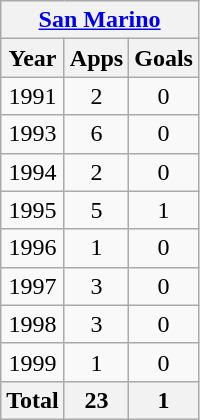<table class="wikitable" style="text-align:center">
<tr>
<th colspan=3><a href='#'>San Marino</a></th>
</tr>
<tr>
<th>Year</th>
<th>Apps</th>
<th>Goals</th>
</tr>
<tr>
<td>1991</td>
<td>2</td>
<td>0</td>
</tr>
<tr>
<td>1993</td>
<td>6</td>
<td>0</td>
</tr>
<tr>
<td>1994</td>
<td>2</td>
<td>0</td>
</tr>
<tr>
<td>1995</td>
<td>5</td>
<td>1</td>
</tr>
<tr>
<td>1996</td>
<td>1</td>
<td>0</td>
</tr>
<tr>
<td>1997</td>
<td>3</td>
<td>0</td>
</tr>
<tr>
<td>1998</td>
<td>3</td>
<td>0</td>
</tr>
<tr>
<td>1999</td>
<td>1</td>
<td>0</td>
</tr>
<tr>
<th>Total</th>
<th>23</th>
<th>1</th>
</tr>
</table>
